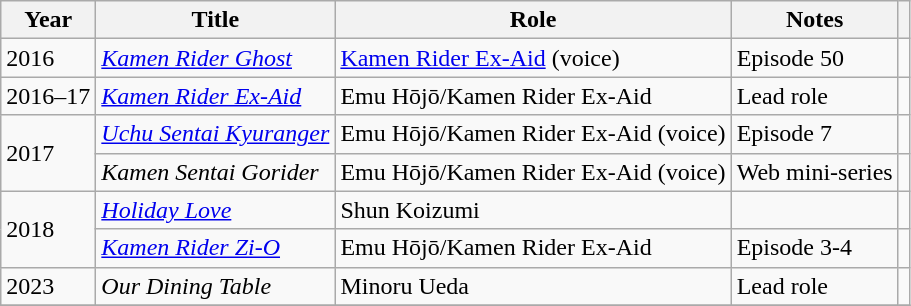<table class="wikitable">
<tr>
<th>Year</th>
<th>Title</th>
<th>Role</th>
<th>Notes</th>
<th></th>
</tr>
<tr>
<td>2016</td>
<td><em><a href='#'>Kamen Rider Ghost</a></em></td>
<td><a href='#'>Kamen Rider Ex-Aid</a> (voice)</td>
<td>Episode 50</td>
<td></td>
</tr>
<tr>
<td>2016–17</td>
<td><em><a href='#'>Kamen Rider Ex-Aid</a></em></td>
<td>Emu Hōjō/Kamen Rider Ex-Aid</td>
<td>Lead role</td>
<td></td>
</tr>
<tr>
<td rowspan="2">2017</td>
<td><em><a href='#'>Uchu Sentai Kyuranger</a></em></td>
<td>Emu Hōjō/Kamen Rider Ex-Aid (voice)</td>
<td>Episode 7</td>
<td></td>
</tr>
<tr>
<td><em>Kamen Sentai Gorider</em></td>
<td>Emu Hōjō/Kamen Rider Ex-Aid (voice)</td>
<td>Web mini-series</td>
<td></td>
</tr>
<tr>
<td rowspan="2">2018</td>
<td><em><a href='#'>Holiday Love</a></em></td>
<td>Shun Koizumi</td>
<td></td>
<td></td>
</tr>
<tr>
<td><em><a href='#'>Kamen Rider Zi-O</a></em></td>
<td>Emu Hōjō/Kamen Rider Ex-Aid</td>
<td>Episode 3-4</td>
<td></td>
</tr>
<tr>
<td>2023</td>
<td><em>Our Dining Table</em></td>
<td>Minoru Ueda</td>
<td>Lead role</td>
<td></td>
</tr>
<tr>
</tr>
</table>
